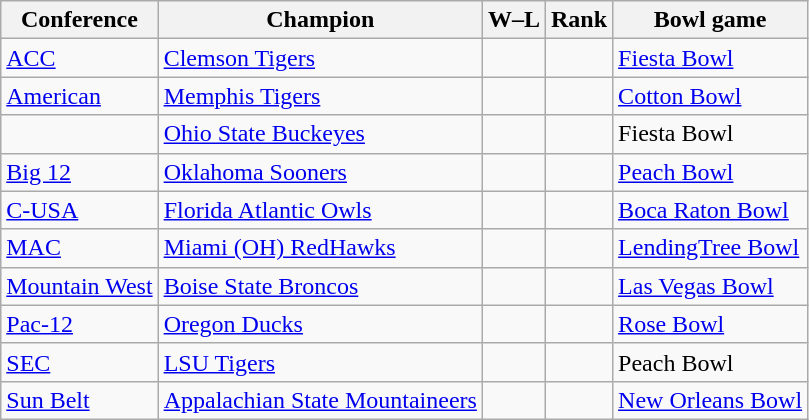<table class="wikitable sortable">
<tr>
<th>Conference</th>
<th>Champion</th>
<th>W–L</th>
<th>Rank</th>
<th>Bowl game</th>
</tr>
<tr>
<td><a href='#'>ACC</a></td>
<td><a href='#'>Clemson Tigers</a></td>
<td></td>
<td align=center></td>
<td><a href='#'>Fiesta Bowl</a></td>
</tr>
<tr>
<td><a href='#'>American</a></td>
<td><a href='#'>Memphis Tigers</a></td>
<td></td>
<td align=center></td>
<td><a href='#'>Cotton Bowl</a></td>
</tr>
<tr>
<td></td>
<td><a href='#'>Ohio State Buckeyes</a></td>
<td></td>
<td align=center></td>
<td>Fiesta Bowl</td>
</tr>
<tr>
<td><a href='#'>Big 12</a></td>
<td><a href='#'>Oklahoma Sooners</a></td>
<td></td>
<td align=center></td>
<td><a href='#'>Peach Bowl</a></td>
</tr>
<tr>
<td><a href='#'>C-USA</a></td>
<td><a href='#'>Florida Atlantic Owls</a></td>
<td></td>
<td align=center></td>
<td><a href='#'>Boca Raton Bowl</a></td>
</tr>
<tr>
<td><a href='#'>MAC</a></td>
<td><a href='#'>Miami (OH) RedHawks</a></td>
<td align=center></td>
<td align=center></td>
<td><a href='#'>LendingTree Bowl</a></td>
</tr>
<tr>
<td><a href='#'>Mountain West</a></td>
<td><a href='#'>Boise State Broncos</a></td>
<td></td>
<td align=center></td>
<td><a href='#'>Las Vegas Bowl</a></td>
</tr>
<tr>
<td><a href='#'>Pac-12</a></td>
<td><a href='#'>Oregon Ducks</a></td>
<td></td>
<td align=center></td>
<td><a href='#'>Rose Bowl</a></td>
</tr>
<tr>
<td><a href='#'>SEC</a></td>
<td><a href='#'>LSU Tigers</a></td>
<td></td>
<td align=center></td>
<td>Peach Bowl</td>
</tr>
<tr>
<td><a href='#'>Sun Belt</a></td>
<td><a href='#'>Appalachian State Mountaineers</a></td>
<td></td>
<td align=center></td>
<td><a href='#'>New Orleans Bowl</a></td>
</tr>
</table>
